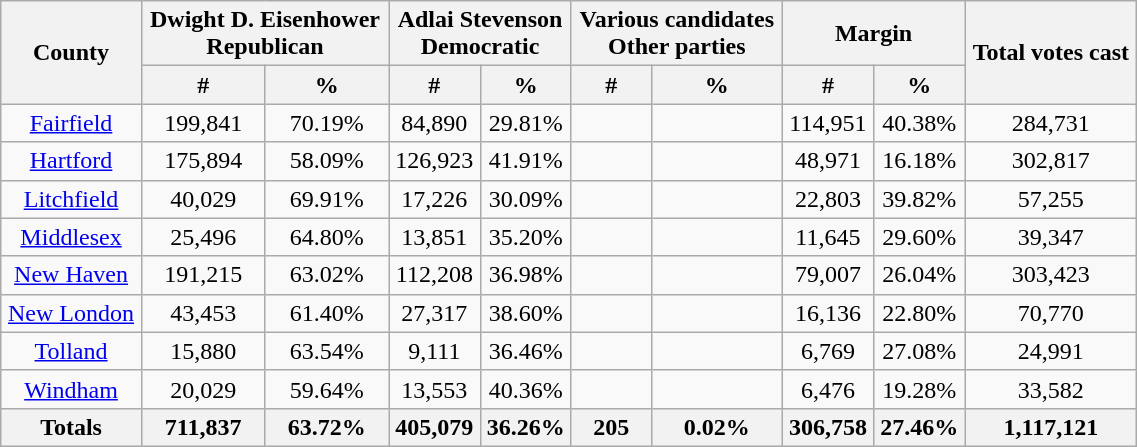<table width="60%"  class="wikitable sortable" style="text-align:center">
<tr>
<th style="text-align:center;" rowspan="2">County</th>
<th style="text-align:center;" colspan="2">Dwight D. Eisenhower<br>Republican</th>
<th style="text-align:center;" colspan="2">Adlai Stevenson<br>Democratic</th>
<th style="text-align:center;" colspan="2">Various candidates<br>Other parties</th>
<th style="text-align:center;" colspan="2">Margin</th>
<th style="text-align:center;" rowspan="2">Total votes cast</th>
</tr>
<tr>
<th style="text-align:center;" data-sort-type="number">#</th>
<th style="text-align:center;" data-sort-type="number">%</th>
<th style="text-align:center;" data-sort-type="number">#</th>
<th style="text-align:center;" data-sort-type="number">%</th>
<th style="text-align:center;" data-sort-type="number">#</th>
<th style="text-align:center;" data-sort-type="number">%</th>
<th style="text-align:center;" data-sort-type="number">#</th>
<th style="text-align:center;" data-sort-type="number">%</th>
</tr>
<tr style="text-align:center;">
<td><a href='#'>Fairfield</a></td>
<td>199,841</td>
<td>70.19%</td>
<td>84,890</td>
<td>29.81%</td>
<td></td>
<td></td>
<td>114,951</td>
<td>40.38%</td>
<td>284,731</td>
</tr>
<tr style="text-align:center;">
<td><a href='#'>Hartford</a></td>
<td>175,894</td>
<td>58.09%</td>
<td>126,923</td>
<td>41.91%</td>
<td></td>
<td></td>
<td>48,971</td>
<td>16.18%</td>
<td>302,817</td>
</tr>
<tr style="text-align:center;">
<td><a href='#'>Litchfield</a></td>
<td>40,029</td>
<td>69.91%</td>
<td>17,226</td>
<td>30.09%</td>
<td></td>
<td></td>
<td>22,803</td>
<td>39.82%</td>
<td>57,255</td>
</tr>
<tr style="text-align:center;">
<td><a href='#'>Middlesex</a></td>
<td>25,496</td>
<td>64.80%</td>
<td>13,851</td>
<td>35.20%</td>
<td></td>
<td></td>
<td>11,645</td>
<td>29.60%</td>
<td>39,347</td>
</tr>
<tr style="text-align:center;">
<td><a href='#'>New Haven</a></td>
<td>191,215</td>
<td>63.02%</td>
<td>112,208</td>
<td>36.98%</td>
<td></td>
<td></td>
<td>79,007</td>
<td>26.04%</td>
<td>303,423</td>
</tr>
<tr style="text-align:center;">
<td><a href='#'>New London</a></td>
<td>43,453</td>
<td>61.40%</td>
<td>27,317</td>
<td>38.60%</td>
<td></td>
<td></td>
<td>16,136</td>
<td>22.80%</td>
<td>70,770</td>
</tr>
<tr style="text-align:center;">
<td><a href='#'>Tolland</a></td>
<td>15,880</td>
<td>63.54%</td>
<td>9,111</td>
<td>36.46%</td>
<td></td>
<td></td>
<td>6,769</td>
<td>27.08%</td>
<td>24,991</td>
</tr>
<tr style="text-align:center;">
<td><a href='#'>Windham</a></td>
<td>20,029</td>
<td>59.64%</td>
<td>13,553</td>
<td>40.36%</td>
<td></td>
<td></td>
<td>6,476</td>
<td>19.28%</td>
<td>33,582</td>
</tr>
<tr>
<th>Totals</th>
<th>711,837</th>
<th>63.72%</th>
<th>405,079</th>
<th>36.26%</th>
<th>205</th>
<th>0.02%</th>
<th>306,758</th>
<th>27.46%</th>
<th>1,117,121</th>
</tr>
</table>
